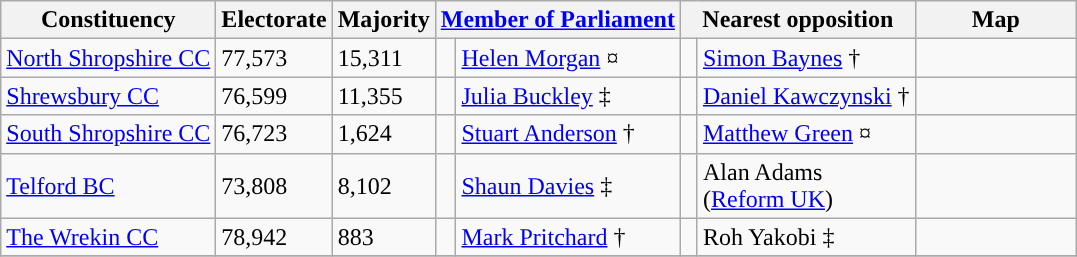<table class="wikitable sortable">
<tr>
<th rowspan=1>Constituency</th>
<th rowspan=1>Electorate</th>
<th rowspan=1>Majority</th>
<th colspan=2 class=unsortable><a href='#'>Member of Parliament</a></th>
<th colspan=2 class=unsortable>Nearest opposition<br></th>
<th rowspan=1 class="unsortable" style="width:15%;">Map</th>
</tr>
<tr>
<td><a href='#'>North Shropshire CC</a></td>
<td>77,573</td>
<td>15,311</td>
<td style="color:inherit;background:"> </td>
<td><a href='#'>Helen Morgan</a> ¤</td>
<td style="color:inherit;background:"> </td>
<td><a href='#'>Simon Baynes</a> †</td>
<td></td>
</tr>
<tr>
<td><a href='#'>Shrewsbury CC</a></td>
<td>76,599</td>
<td>11,355</td>
<td style="color:inherit;background:"> </td>
<td><a href='#'>Julia Buckley</a> ‡</td>
<td style="color:inherit;background:"></td>
<td><a href='#'>Daniel Kawczynski</a> †</td>
<td></td>
</tr>
<tr>
<td><a href='#'>South Shropshire CC</a></td>
<td>76,723</td>
<td>1,624</td>
<td style="color:inherit;background:"> </td>
<td><a href='#'>Stuart Anderson</a> †</td>
<td style="color:inherit;background:"> </td>
<td><a href='#'>Matthew Green</a> ¤</td>
<td></td>
</tr>
<tr>
<td><a href='#'>Telford BC</a></td>
<td>73,808</td>
<td>8,102</td>
<td style="color:inherit;background:"></td>
<td><a href='#'>Shaun Davies</a> ‡</td>
<td style="color:inherit;background:"></td>
<td>Alan Adams<br>(<a href='#'>Reform UK</a>)</td>
<td></td>
</tr>
<tr>
<td><a href='#'>The Wrekin CC</a></td>
<td>78,942</td>
<td>883</td>
<td style="color:inherit;background:"></td>
<td><a href='#'>Mark Pritchard</a> †</td>
<td style="color:inherit;background:"></td>
<td>Roh Yakobi ‡</td>
<td></td>
</tr>
<tr>
</tr>
</table>
